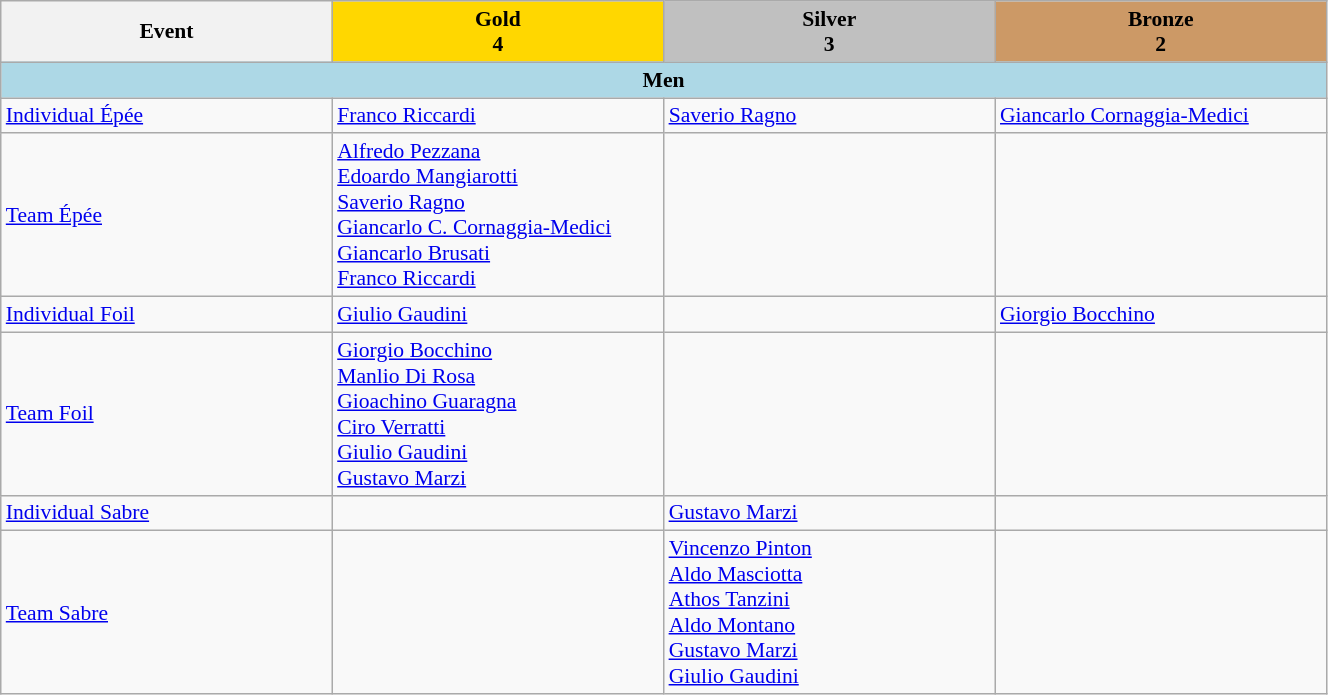<table class="wikitable" width=70% style="font-size:90%; text-align:left;">
<tr>
<th width=25%>Event</th>
<th width=25% style="background-color:gold">Gold<br>4</th>
<th width=25% style="background-color:silver">Silver<br>3</th>
<th width=25% style="background-color:#cc9966">Bronze<br>2</th>
</tr>
<tr>
<td colspan=4 align=center bgcolor=lightblue><strong>Men</strong></td>
</tr>
<tr>
<td><a href='#'>Individual Épée</a></td>
<td><a href='#'>Franco Riccardi</a></td>
<td><a href='#'>Saverio Ragno</a></td>
<td><a href='#'>Giancarlo Cornaggia-Medici</a></td>
</tr>
<tr>
<td><a href='#'>Team Épée</a></td>
<td><a href='#'>Alfredo Pezzana</a><br><a href='#'>Edoardo Mangiarotti</a><br><a href='#'>Saverio Ragno</a><br><a href='#'>Giancarlo C. Cornaggia-Medici</a><br><a href='#'>Giancarlo Brusati</a><br><a href='#'>Franco Riccardi</a></td>
<td></td>
<td></td>
</tr>
<tr>
<td><a href='#'>Individual Foil</a></td>
<td><a href='#'>Giulio Gaudini</a></td>
<td></td>
<td><a href='#'>Giorgio Bocchino</a></td>
</tr>
<tr>
<td><a href='#'>Team Foil</a></td>
<td><a href='#'>Giorgio Bocchino</a><br><a href='#'>Manlio Di Rosa</a><br><a href='#'>Gioachino Guaragna</a><br><a href='#'>Ciro Verratti</a><br><a href='#'>Giulio Gaudini</a><br><a href='#'>Gustavo Marzi</a></td>
<td></td>
<td></td>
</tr>
<tr>
<td><a href='#'>Individual Sabre</a></td>
<td></td>
<td><a href='#'>Gustavo Marzi</a></td>
<td></td>
</tr>
<tr>
<td><a href='#'>Team Sabre</a></td>
<td></td>
<td><a href='#'>Vincenzo Pinton</a><br><a href='#'>Aldo Masciotta</a><br><a href='#'>Athos Tanzini</a><br><a href='#'>Aldo Montano</a><br><a href='#'>Gustavo Marzi</a><br><a href='#'>Giulio Gaudini</a></td>
<td></td>
</tr>
</table>
